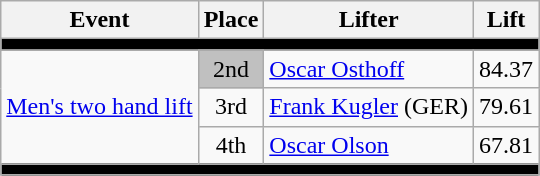<table class=wikitable style="text-align:center">
<tr>
<th>Event</th>
<th>Place</th>
<th>Lifter</th>
<th>Lift</th>
</tr>
<tr bgcolor=black>
<td colspan=4></td>
</tr>
<tr>
<td rowspan=3><a href='#'>Men's two hand lift</a></td>
<td bgcolor=silver>2nd</td>
<td align=left><a href='#'>Oscar Osthoff</a></td>
<td>84.37</td>
</tr>
<tr>
<td>3rd</td>
<td align=left><a href='#'>Frank Kugler</a> (GER)</td>
<td>79.61</td>
</tr>
<tr>
<td>4th</td>
<td align=left><a href='#'>Oscar Olson</a></td>
<td>67.81</td>
</tr>
<tr bgcolor=black>
<td colspan=4></td>
</tr>
</table>
